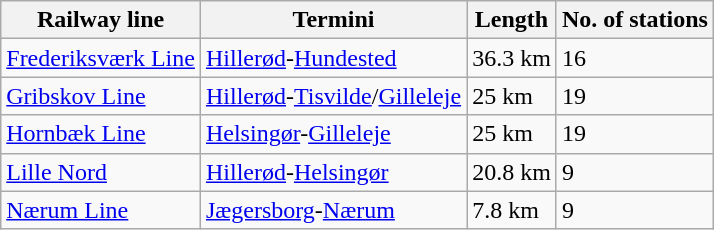<table class=wikitable>
<tr>
<th>Railway line</th>
<th>Termini</th>
<th>Length</th>
<th>No. of stations</th>
</tr>
<tr>
<td><a href='#'>Frederiksværk Line</a></td>
<td><a href='#'>Hillerød</a>-<a href='#'>Hundested</a></td>
<td>36.3 km</td>
<td>16</td>
</tr>
<tr>
<td><a href='#'>Gribskov Line</a></td>
<td><a href='#'>Hillerød</a>-<a href='#'>Tisvilde</a>/<a href='#'>Gilleleje</a></td>
<td>25 km</td>
<td>19</td>
</tr>
<tr>
<td><a href='#'>Hornbæk Line</a></td>
<td><a href='#'>Helsingør</a>-<a href='#'>Gilleleje</a></td>
<td>25 km</td>
<td>19</td>
</tr>
<tr>
<td><a href='#'>Lille Nord</a></td>
<td><a href='#'>Hillerød</a>-<a href='#'>Helsingør</a></td>
<td>20.8 km</td>
<td>9</td>
</tr>
<tr>
<td><a href='#'>Nærum Line</a></td>
<td><a href='#'>Jægersborg</a>-<a href='#'>Nærum</a></td>
<td>7.8 km</td>
<td>9</td>
</tr>
</table>
